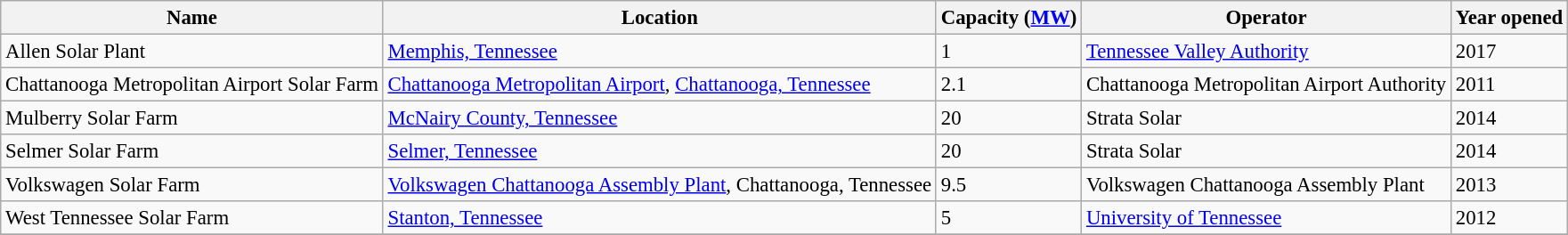<table class="wikitable sortable" style="font-size:95%;">
<tr>
<th>Name</th>
<th>Location</th>
<th>Capacity (<a href='#'>MW</a>)</th>
<th>Operator</th>
<th>Year opened</th>
</tr>
<tr>
<td>Allen Solar Plant</td>
<td><a href='#'>Memphis, Tennessee</a></td>
<td>1</td>
<td><a href='#'>Tennessee Valley Authority</a></td>
<td>2017</td>
</tr>
<tr>
<td>Chattanooga Metropolitan Airport Solar Farm</td>
<td><a href='#'>Chattanooga Metropolitan Airport</a>, <a href='#'>Chattanooga, Tennessee</a></td>
<td>2.1</td>
<td>Chattanooga Metropolitan Airport Authority</td>
<td>2011</td>
</tr>
<tr>
<td>Mulberry Solar Farm</td>
<td><a href='#'>McNairy County, Tennessee</a></td>
<td>20</td>
<td>Strata Solar</td>
<td>2014</td>
</tr>
<tr>
<td>Selmer Solar Farm</td>
<td><a href='#'>Selmer, Tennessee</a></td>
<td>20</td>
<td>Strata Solar</td>
<td>2014</td>
</tr>
<tr>
<td>Volkswagen Solar Farm</td>
<td><a href='#'>Volkswagen Chattanooga Assembly Plant</a>, Chattanooga, Tennessee</td>
<td>9.5</td>
<td>Volkswagen Chattanooga Assembly Plant</td>
<td>2013</td>
</tr>
<tr>
<td>West Tennessee Solar Farm</td>
<td><a href='#'>Stanton, Tennessee</a></td>
<td>5</td>
<td><a href='#'>University of Tennessee</a></td>
<td>2012</td>
</tr>
<tr>
</tr>
</table>
